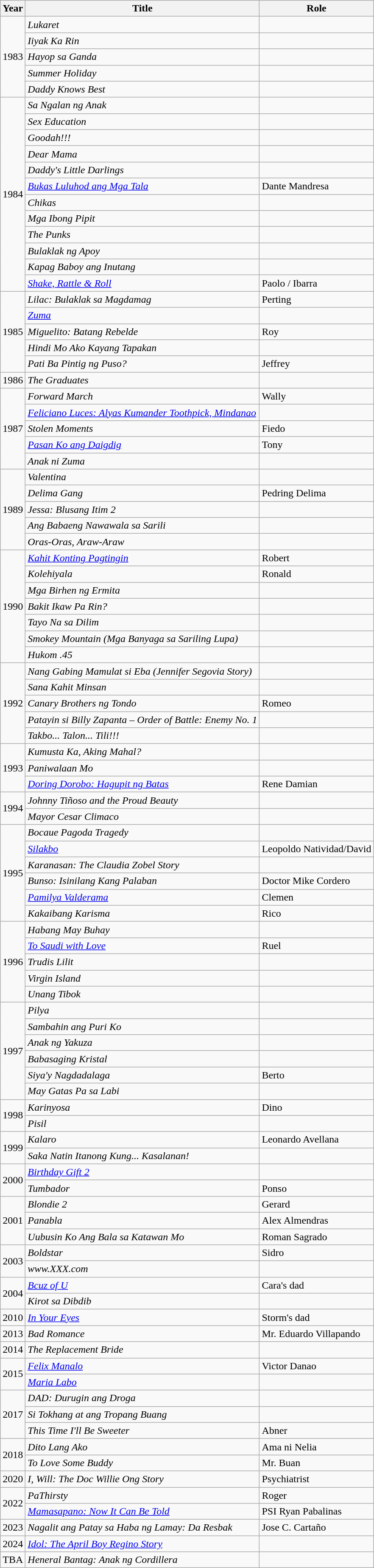<table class="wikitable">
<tr>
<th>Year</th>
<th>Title</th>
<th>Role</th>
</tr>
<tr>
<td rowspan="5">1983</td>
<td><em>Lukaret</em></td>
<td></td>
</tr>
<tr>
<td><em>Iiyak Ka Rin</em></td>
<td></td>
</tr>
<tr>
<td><em>Hayop sa Ganda</em></td>
<td></td>
</tr>
<tr>
<td><em>Summer Holiday</em></td>
<td></td>
</tr>
<tr>
<td><em>Daddy Knows Best</em></td>
<td></td>
</tr>
<tr>
<td rowspan="12">1984</td>
<td><em>Sa Ngalan ng Anak</em></td>
<td></td>
</tr>
<tr>
<td><em>Sex Education</em></td>
<td></td>
</tr>
<tr>
<td><em>Goodah!!!</em></td>
<td></td>
</tr>
<tr>
<td><em>Dear Mama</em></td>
<td></td>
</tr>
<tr>
<td><em>Daddy's Little Darlings</em></td>
<td></td>
</tr>
<tr>
<td><em><a href='#'>Bukas Luluhod ang Mga Tala</a></em></td>
<td>Dante Mandresa</td>
</tr>
<tr>
<td><em>Chikas</em></td>
<td></td>
</tr>
<tr>
<td><em>Mga Ibong Pipit</em></td>
<td></td>
</tr>
<tr>
<td><em>The Punks</em></td>
<td></td>
</tr>
<tr>
<td><em>Bulaklak ng Apoy</em></td>
<td></td>
</tr>
<tr>
<td><em>Kapag Baboy ang Inutang</em></td>
<td></td>
</tr>
<tr>
<td><em><a href='#'>Shake, Rattle & Roll</a></em></td>
<td>Paolo / Ibarra</td>
</tr>
<tr>
<td rowspan="5">1985</td>
<td><em>Lilac: Bulaklak sa Magdamag</em></td>
<td>Perting</td>
</tr>
<tr>
<td><em><a href='#'>Zuma</a></em></td>
<td></td>
</tr>
<tr>
<td><em>Miguelito: Batang Rebelde</em></td>
<td>Roy</td>
</tr>
<tr>
<td><em>Hindi Mo Ako Kayang Tapakan</em></td>
<td></td>
</tr>
<tr>
<td><em>Pati Ba Pintig ng Puso?</em></td>
<td>Jeffrey</td>
</tr>
<tr>
<td>1986</td>
<td><em>The Graduates</em></td>
<td></td>
</tr>
<tr>
<td rowspan="5">1987</td>
<td><em>Forward March</em></td>
<td>Wally </td>
</tr>
<tr>
<td><em><a href='#'>Feliciano Luces: Alyas Kumander Toothpick, Mindanao</a></em></td>
<td></td>
</tr>
<tr>
<td><em>Stolen Moments</em></td>
<td>Fiedo</td>
</tr>
<tr>
<td><em><a href='#'>Pasan Ko ang Daigdig</a></em></td>
<td>Tony</td>
</tr>
<tr>
<td><em>Anak ni Zuma</em></td>
<td></td>
</tr>
<tr>
<td rowspan="5">1989</td>
<td><em>Valentina</em></td>
<td></td>
</tr>
<tr>
<td><em>Delima Gang</em></td>
<td>Pedring Delima</td>
</tr>
<tr>
<td><em>Jessa: Blusang Itim 2</em></td>
<td></td>
</tr>
<tr>
<td><em>Ang Babaeng Nawawala sa Sarili</em></td>
<td></td>
</tr>
<tr>
<td><em>Oras-Oras, Araw-Araw</em></td>
<td></td>
</tr>
<tr>
<td rowspan="7">1990</td>
<td><em><a href='#'>Kahit Konting Pagtingin</a></em></td>
<td>Robert </td>
</tr>
<tr>
<td><em>Kolehiyala</em></td>
<td>Ronald </td>
</tr>
<tr>
<td><em>Mga Birhen ng Ermita</em></td>
<td></td>
</tr>
<tr>
<td><em>Bakit Ikaw Pa Rin?</em></td>
<td></td>
</tr>
<tr>
<td><em>Tayo Na sa Dilim</em></td>
<td></td>
</tr>
<tr>
<td><em>Smokey Mountain (Mga Banyaga sa Sariling Lupa)</em></td>
<td></td>
</tr>
<tr>
<td><em>Hukom .45</em></td>
<td></td>
</tr>
<tr>
<td rowspan="5">1992</td>
<td><em>Nang Gabing Mamulat si Eba (Jennifer Segovia Story)</em></td>
<td></td>
</tr>
<tr>
<td><em>Sana Kahit Minsan</em></td>
<td></td>
</tr>
<tr>
<td><em>Canary Brothers ng Tondo</em></td>
<td>Romeo </td>
</tr>
<tr>
<td><em>Patayin si Billy Zapanta – Order of Battle: Enemy No. 1</em></td>
<td></td>
</tr>
<tr>
<td><em>Takbo... Talon... Tili!!!</em></td>
<td></td>
</tr>
<tr>
<td rowspan="3">1993</td>
<td><em>Kumusta Ka, Aking Mahal?</em></td>
<td></td>
</tr>
<tr>
<td><em>Paniwalaan Mo</em></td>
<td></td>
</tr>
<tr>
<td><em><a href='#'>Doring Dorobo: Hagupit ng Batas</a></em></td>
<td>Rene Damian</td>
</tr>
<tr>
<td rowspan="2">1994</td>
<td><em>Johnny Tiñoso and the Proud Beauty</em></td>
<td></td>
</tr>
<tr>
<td><em>Mayor Cesar Climaco</em></td>
<td></td>
</tr>
<tr>
<td rowspan="6">1995</td>
<td><em>Bocaue Pagoda Tragedy</em></td>
<td></td>
</tr>
<tr>
<td><em><a href='#'>Silakbo</a></em></td>
<td>Leopoldo Natividad/David</td>
</tr>
<tr>
<td><em>Karanasan: The Claudia Zobel Story</em></td>
<td></td>
</tr>
<tr>
<td><em>Bunso: Isinilang Kang Palaban</em></td>
<td>Doctor Mike Cordero</td>
</tr>
<tr>
<td><em><a href='#'>Pamilya Valderama</a></em></td>
<td>Clemen</td>
</tr>
<tr>
<td><em>Kakaibang Karisma</em></td>
<td>Rico</td>
</tr>
<tr>
<td rowspan="5">1996</td>
<td><em>Habang May Buhay</em></td>
<td></td>
</tr>
<tr>
<td><em><a href='#'>To Saudi with Love</a></em></td>
<td>Ruel</td>
</tr>
<tr>
<td><em>Trudis Lilit</em></td>
<td></td>
</tr>
<tr>
<td><em>Virgin Island</em></td>
<td></td>
</tr>
<tr>
<td><em>Unang Tibok</em></td>
<td></td>
</tr>
<tr>
<td rowspan="6">1997</td>
<td><em>Pilya</em></td>
<td></td>
</tr>
<tr>
<td><em>Sambahin ang Puri Ko</em></td>
<td></td>
</tr>
<tr>
<td><em>Anak ng Yakuza</em></td>
<td></td>
</tr>
<tr>
<td><em>Babasaging Kristal</em></td>
<td></td>
</tr>
<tr>
<td><em>Siya'y Nagdadalaga</em></td>
<td>Berto</td>
</tr>
<tr>
<td><em>May Gatas Pa sa Labi</em></td>
<td></td>
</tr>
<tr>
<td rowspan="2">1998</td>
<td><em>Karinyosa</em></td>
<td>Dino</td>
</tr>
<tr>
<td><em>Pisil</em></td>
<td></td>
</tr>
<tr>
<td rowspan="2">1999</td>
<td><em>Kalaro</em></td>
<td>Leonardo Avellana</td>
</tr>
<tr>
<td><em>Saka Natin Itanong Kung... Kasalanan!</em></td>
<td></td>
</tr>
<tr>
<td rowspan="2">2000</td>
<td><em><a href='#'>Birthday Gift 2</a></em></td>
<td></td>
</tr>
<tr>
<td><em>Tumbador</em></td>
<td>Ponso</td>
</tr>
<tr>
<td rowspan="3">2001</td>
<td><em>Blondie 2</em></td>
<td>Gerard</td>
</tr>
<tr>
<td><em>Panabla</em></td>
<td>Alex Almendras</td>
</tr>
<tr>
<td><em>Uubusin Ko Ang Bala sa Katawan Mo</em></td>
<td>Roman Sagrado</td>
</tr>
<tr>
<td rowspan="2">2003</td>
<td><em>Boldstar</em></td>
<td>Sidro</td>
</tr>
<tr>
<td><em>www.XXX.com</em></td>
<td></td>
</tr>
<tr>
<td rowspan="2">2004</td>
<td><em><a href='#'>Bcuz of U</a></em></td>
<td>Cara's dad</td>
</tr>
<tr>
<td><em>Kirot sa Dibdib</em></td>
<td></td>
</tr>
<tr>
<td>2010</td>
<td><em><a href='#'>In Your Eyes</a></em></td>
<td>Storm's dad</td>
</tr>
<tr>
<td>2013</td>
<td><em>Bad Romance</em></td>
<td>Mr. Eduardo Villapando</td>
</tr>
<tr>
<td>2014</td>
<td><em>The Replacement Bride</em></td>
<td></td>
</tr>
<tr>
<td rowspan="2">2015</td>
<td><em><a href='#'>Felix Manalo</a></em></td>
<td>Victor Danao</td>
</tr>
<tr>
<td><em><a href='#'>Maria Labo</a></em></td>
<td></td>
</tr>
<tr>
<td rowspan="3">2017</td>
<td><em>DAD: Durugin ang Droga</em></td>
<td></td>
</tr>
<tr>
<td><em>Si Tokhang at ang Tropang Buang</em></td>
<td></td>
</tr>
<tr>
<td><em>This Time I'll Be Sweeter</em></td>
<td>Abner</td>
</tr>
<tr>
<td rowspan="2">2018</td>
<td><em>Dito Lang Ako</em></td>
<td>Ama ni Nelia</td>
</tr>
<tr>
<td><em>To Love Some Buddy</em></td>
<td>Mr. Buan</td>
</tr>
<tr>
<td>2020</td>
<td><em>I, Will: The Doc Willie Ong Story</em></td>
<td>Psychiatrist</td>
</tr>
<tr>
<td rowspan="2">2022</td>
<td><em>PaThirsty</em></td>
<td>Roger</td>
</tr>
<tr>
<td><em><a href='#'>Mamasapano: Now It Can Be Told</a></em></td>
<td>PSI Ryan Pabalinas</td>
</tr>
<tr>
<td>2023</td>
<td><em>Nagalit ang Patay sa Haba ng Lamay: Da Resbak</em></td>
<td>Jose C. Cartaño</td>
</tr>
<tr>
<td>2024</td>
<td><em><a href='#'>Idol: The April Boy Regino Story</a></em></td>
<td></td>
</tr>
<tr>
<td>TBA</td>
<td><em>Heneral Bantag: Anak ng Cordillera</em></td>
<td></td>
</tr>
</table>
